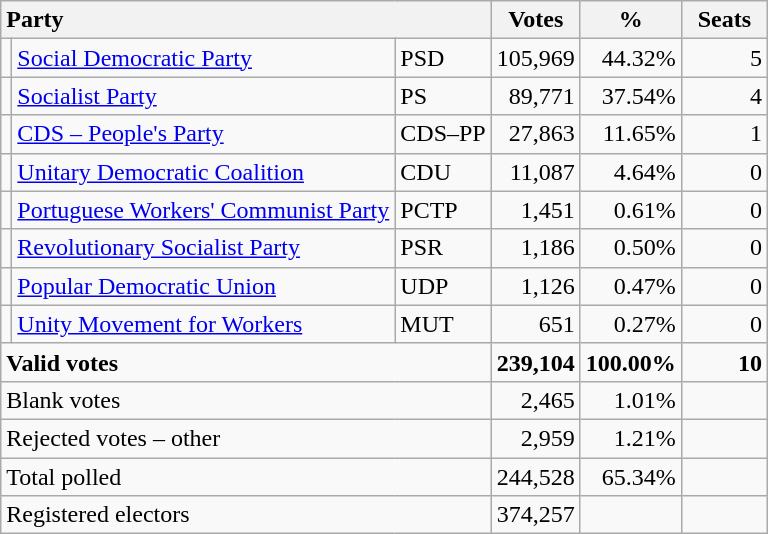<table class="wikitable" border="1" style="text-align:right;">
<tr>
<th style="text-align:left;" colspan=3>Party</th>
<th align=center width="50">Votes</th>
<th align=center width="50">%</th>
<th align=center width="50">Seats</th>
</tr>
<tr>
<td></td>
<td align=left><a href='#'>Social Democratic Party</a></td>
<td align=left>PSD</td>
<td>105,969</td>
<td>44.32%</td>
<td>5</td>
</tr>
<tr>
<td></td>
<td align=left><a href='#'>Socialist Party</a></td>
<td align=left>PS</td>
<td>89,771</td>
<td>37.54%</td>
<td>4</td>
</tr>
<tr>
<td></td>
<td align=left><a href='#'>CDS – People's Party</a></td>
<td align=left style="white-space: nowrap;">CDS–PP</td>
<td>27,863</td>
<td>11.65%</td>
<td>1</td>
</tr>
<tr>
<td></td>
<td align=left style="white-space: nowrap;"><a href='#'>Unitary Democratic Coalition</a></td>
<td align=left>CDU</td>
<td>11,087</td>
<td>4.64%</td>
<td>0</td>
</tr>
<tr>
<td></td>
<td align=left><a href='#'>Portuguese Workers' Communist Party</a></td>
<td align=left>PCTP</td>
<td>1,451</td>
<td>0.61%</td>
<td>0</td>
</tr>
<tr>
<td></td>
<td align=left><a href='#'>Revolutionary Socialist Party</a></td>
<td align=left>PSR</td>
<td>1,186</td>
<td>0.50%</td>
<td>0</td>
</tr>
<tr>
<td></td>
<td align=left><a href='#'>Popular Democratic Union</a></td>
<td align=left>UDP</td>
<td>1,126</td>
<td>0.47%</td>
<td>0</td>
</tr>
<tr>
<td></td>
<td align=left><a href='#'>Unity Movement for Workers</a></td>
<td align=left>MUT</td>
<td>651</td>
<td>0.27%</td>
<td>0</td>
</tr>
<tr style="font-weight:bold">
<td align=left colspan=3>Valid votes</td>
<td>239,104</td>
<td>100.00%</td>
<td>10</td>
</tr>
<tr>
<td align=left colspan=3>Blank votes</td>
<td>2,465</td>
<td>1.01%</td>
<td></td>
</tr>
<tr>
<td align=left colspan=3>Rejected votes – other</td>
<td>2,959</td>
<td>1.21%</td>
<td></td>
</tr>
<tr>
<td align=left colspan=3>Total polled</td>
<td>244,528</td>
<td>65.34%</td>
<td></td>
</tr>
<tr>
<td align=left colspan=3>Registered electors</td>
<td>374,257</td>
<td></td>
<td></td>
</tr>
</table>
